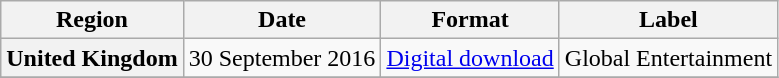<table class="wikitable plainrowheaders">
<tr>
<th>Region</th>
<th>Date</th>
<th>Format</th>
<th>Label</th>
</tr>
<tr>
<th scope="row">United Kingdom</th>
<td>30 September 2016</td>
<td><a href='#'>Digital download</a></td>
<td>Global Entertainment</td>
</tr>
<tr>
</tr>
</table>
